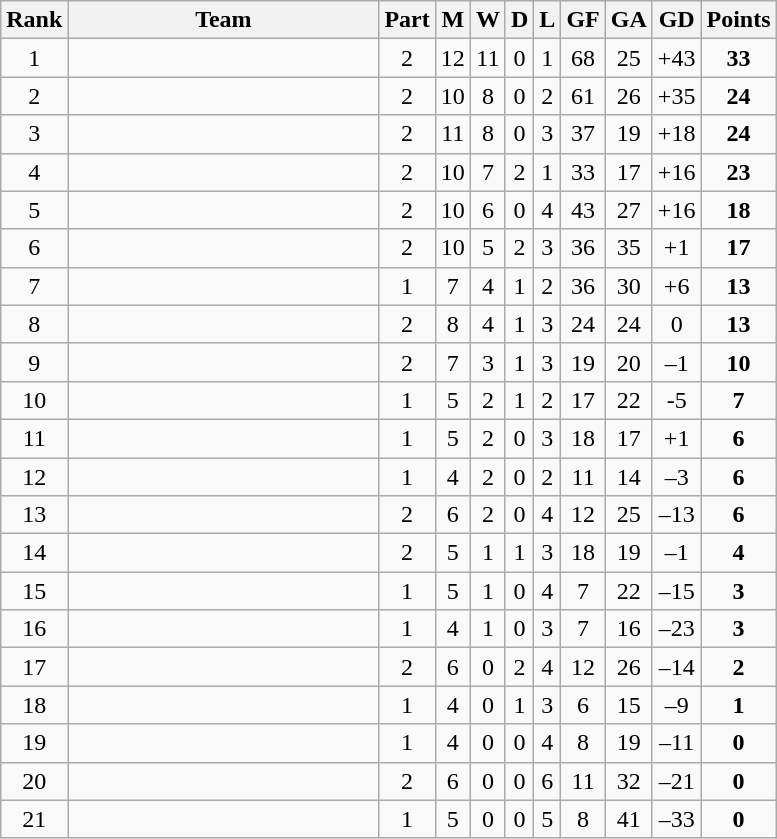<table class="wikitable sortable" style="text-align:center">
<tr>
<th>Rank</th>
<th width=200>Team</th>
<th>Part</th>
<th>M</th>
<th>W</th>
<th>D</th>
<th>L</th>
<th>GF</th>
<th>GA</th>
<th>GD</th>
<th>Points</th>
</tr>
<tr>
<td>1</td>
<td align=left></td>
<td>2</td>
<td>12</td>
<td>11</td>
<td>0</td>
<td>1</td>
<td>68</td>
<td>25</td>
<td>+43</td>
<td><strong>33</strong></td>
</tr>
<tr>
<td>2</td>
<td align=left></td>
<td>2</td>
<td>10</td>
<td>8</td>
<td>0</td>
<td>2</td>
<td>61</td>
<td>26</td>
<td>+35</td>
<td><strong>24</strong></td>
</tr>
<tr>
<td>3</td>
<td align=left></td>
<td>2</td>
<td>11</td>
<td>8</td>
<td>0</td>
<td>3</td>
<td>37</td>
<td>19</td>
<td>+18</td>
<td><strong>24</strong></td>
</tr>
<tr>
<td>4</td>
<td align=left></td>
<td>2</td>
<td>10</td>
<td>7</td>
<td>2</td>
<td>1</td>
<td>33</td>
<td>17</td>
<td>+16</td>
<td><strong>23</strong></td>
</tr>
<tr>
<td>5</td>
<td align=left></td>
<td>2</td>
<td>10</td>
<td>6</td>
<td>0</td>
<td>4</td>
<td>43</td>
<td>27</td>
<td>+16</td>
<td><strong>18</strong></td>
</tr>
<tr>
<td>6</td>
<td align=left></td>
<td>2</td>
<td>10</td>
<td>5</td>
<td>2</td>
<td>3</td>
<td>36</td>
<td>35</td>
<td>+1</td>
<td><strong>17</strong></td>
</tr>
<tr>
<td>7</td>
<td align=left></td>
<td>1</td>
<td>7</td>
<td>4</td>
<td>1</td>
<td>2</td>
<td>36</td>
<td>30</td>
<td>+6</td>
<td><strong>13</strong></td>
</tr>
<tr>
<td>8</td>
<td align=left></td>
<td>2</td>
<td>8</td>
<td>4</td>
<td>1</td>
<td>3</td>
<td>24</td>
<td>24</td>
<td>0</td>
<td><strong>13</strong></td>
</tr>
<tr>
<td>9</td>
<td align=left></td>
<td>2</td>
<td>7</td>
<td>3</td>
<td>1</td>
<td>3</td>
<td>19</td>
<td>20</td>
<td>–1</td>
<td><strong>10</strong></td>
</tr>
<tr>
<td>10</td>
<td align=left></td>
<td>1</td>
<td>5</td>
<td>2</td>
<td>1</td>
<td>2</td>
<td>17</td>
<td>22</td>
<td>-5</td>
<td><strong>7</strong></td>
</tr>
<tr>
<td>11</td>
<td align=left></td>
<td>1</td>
<td>5</td>
<td>2</td>
<td>0</td>
<td>3</td>
<td>18</td>
<td>17</td>
<td>+1</td>
<td><strong>6</strong></td>
</tr>
<tr>
<td>12</td>
<td align=left></td>
<td>1</td>
<td>4</td>
<td>2</td>
<td>0</td>
<td>2</td>
<td>11</td>
<td>14</td>
<td>–3</td>
<td><strong>6</strong></td>
</tr>
<tr>
<td>13</td>
<td align=left></td>
<td>2</td>
<td>6</td>
<td>2</td>
<td>0</td>
<td>4</td>
<td>12</td>
<td>25</td>
<td>–13</td>
<td><strong>6</strong></td>
</tr>
<tr>
<td>14</td>
<td align=left></td>
<td>2</td>
<td>5</td>
<td>1</td>
<td>1</td>
<td>3</td>
<td>18</td>
<td>19</td>
<td>–1</td>
<td><strong>4</strong></td>
</tr>
<tr>
<td>15</td>
<td align=left></td>
<td>1</td>
<td>5</td>
<td>1</td>
<td>0</td>
<td>4</td>
<td>7</td>
<td>22</td>
<td>–15</td>
<td><strong>3</strong></td>
</tr>
<tr>
<td>16</td>
<td align=left></td>
<td>1</td>
<td>4</td>
<td>1</td>
<td>0</td>
<td>3</td>
<td>7</td>
<td>16</td>
<td>–23</td>
<td><strong>3</strong></td>
</tr>
<tr>
<td>17</td>
<td align=left></td>
<td>2</td>
<td>6</td>
<td>0</td>
<td>2</td>
<td>4</td>
<td>12</td>
<td>26</td>
<td>–14</td>
<td><strong>2</strong></td>
</tr>
<tr>
<td>18</td>
<td align=left></td>
<td>1</td>
<td>4</td>
<td>0</td>
<td>1</td>
<td>3</td>
<td>6</td>
<td>15</td>
<td>–9</td>
<td><strong>1</strong></td>
</tr>
<tr>
<td>19</td>
<td align=left></td>
<td>1</td>
<td>4</td>
<td>0</td>
<td>0</td>
<td>4</td>
<td>8</td>
<td>19</td>
<td>–11</td>
<td><strong>0</strong></td>
</tr>
<tr>
<td>20</td>
<td align=left></td>
<td>2</td>
<td>6</td>
<td>0</td>
<td>0</td>
<td>6</td>
<td>11</td>
<td>32</td>
<td>–21</td>
<td><strong>0</strong></td>
</tr>
<tr>
<td>21</td>
<td align=left></td>
<td>1</td>
<td>5</td>
<td>0</td>
<td>0</td>
<td>5</td>
<td>8</td>
<td>41</td>
<td>–33</td>
<td><strong>0</strong></td>
</tr>
</table>
